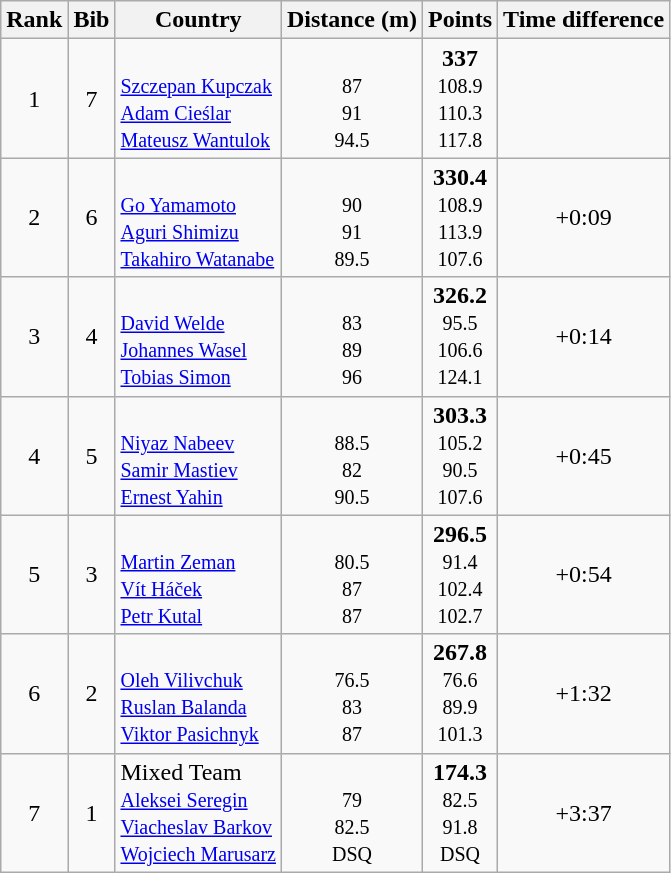<table class="wikitable sortable" style="text-align:center">
<tr>
<th>Rank</th>
<th>Bib</th>
<th>Country</th>
<th>Distance (m)</th>
<th>Points</th>
<th>Time difference</th>
</tr>
<tr>
<td>1</td>
<td>7</td>
<td align=left><br><small><a href='#'>Szczepan Kupczak</a><br><a href='#'>Adam Cieślar</a><br><a href='#'>Mateusz Wantulok</a></small></td>
<td><br><small>87<br>91<br>94.5</small></td>
<td><strong>337</strong><br><small>108.9<br>110.3<br>117.8</small></td>
<td></td>
</tr>
<tr>
<td>2</td>
<td>6</td>
<td align=left><br><small><a href='#'>Go Yamamoto</a><br><a href='#'>Aguri Shimizu</a><br><a href='#'>Takahiro Watanabe</a></small></td>
<td><br><small>90<br>91<br>89.5</small></td>
<td><strong>330.4</strong><br><small>108.9<br>113.9<br>107.6</small></td>
<td>+0:09</td>
</tr>
<tr>
<td>3</td>
<td>4</td>
<td align=left><br><small><a href='#'>David Welde</a><br><a href='#'>Johannes Wasel</a><br><a href='#'>Tobias Simon</a></small></td>
<td><br><small>83<br>89<br>96</small></td>
<td><strong>326.2</strong><br><small>95.5<br>106.6<br>124.1</small></td>
<td>+0:14</td>
</tr>
<tr>
<td>4</td>
<td>5</td>
<td align=left><br><small><a href='#'>Niyaz Nabeev</a><br><a href='#'>Samir Mastiev</a><br><a href='#'>Ernest Yahin</a></small></td>
<td><br><small>88.5<br>82<br>90.5</small></td>
<td><strong>303.3</strong><br><small>105.2<br>90.5<br>107.6</small></td>
<td>+0:45</td>
</tr>
<tr>
<td>5</td>
<td>3</td>
<td align=left><br><small><a href='#'>Martin Zeman</a><br><a href='#'>Vít Háček</a><br><a href='#'>Petr Kutal</a></small></td>
<td><br><small>80.5<br>87<br>87</small></td>
<td><strong>296.5</strong><br><small>91.4<br>102.4<br>102.7</small></td>
<td>+0:54</td>
</tr>
<tr>
<td>6</td>
<td>2</td>
<td align=left><br><small><a href='#'>Oleh Vilivchuk</a><br><a href='#'>Ruslan Balanda</a><br><a href='#'>Viktor Pasichnyk</a></small></td>
<td><br><small>76.5<br>83<br>87</small></td>
<td><strong>267.8</strong><br><small>76.6<br>89.9<br>101.3</small></td>
<td>+1:32</td>
</tr>
<tr>
<td>7</td>
<td>1</td>
<td align=left> Mixed Team<br><small><a href='#'>Aleksei Seregin</a><br><a href='#'>Viacheslav Barkov</a><br><a href='#'>Wojciech Marusarz</a></small></td>
<td><br><small>79<br>82.5<br>DSQ </small></td>
<td><strong>174.3</strong><br><small>82.5<br>91.8<br>DSQ</small></td>
<td>+3:37</td>
</tr>
</table>
